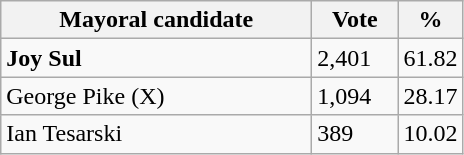<table class="wikitable">
<tr>
<th width="200px">Mayoral candidate</th>
<th width="50px">Vote</th>
<th width="30px">%</th>
</tr>
<tr>
<td><strong>Joy Sul</strong></td>
<td>2,401</td>
<td>61.82</td>
</tr>
<tr>
<td>George Pike (X)</td>
<td>1,094</td>
<td>28.17</td>
</tr>
<tr>
<td>Ian Tesarski</td>
<td>389</td>
<td>10.02</td>
</tr>
</table>
